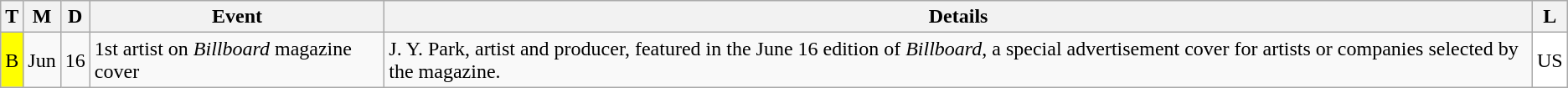<table class="wikitable">
<tr>
<th>T</th>
<th>M</th>
<th>D</th>
<th>Event</th>
<th>Details</th>
<th>L</th>
</tr>
<tr>
<td style="background:yellow">B</td>
<td>Jun</td>
<td>16</td>
<td>1st artist on <em>Billboard</em> magazine cover</td>
<td>J. Y. Park, artist and producer, featured in the June 16 edition of <em>Billboard</em>, a special advertisement cover for artists or companies selected by the magazine.</td>
<td style="background:white">US</td>
</tr>
</table>
